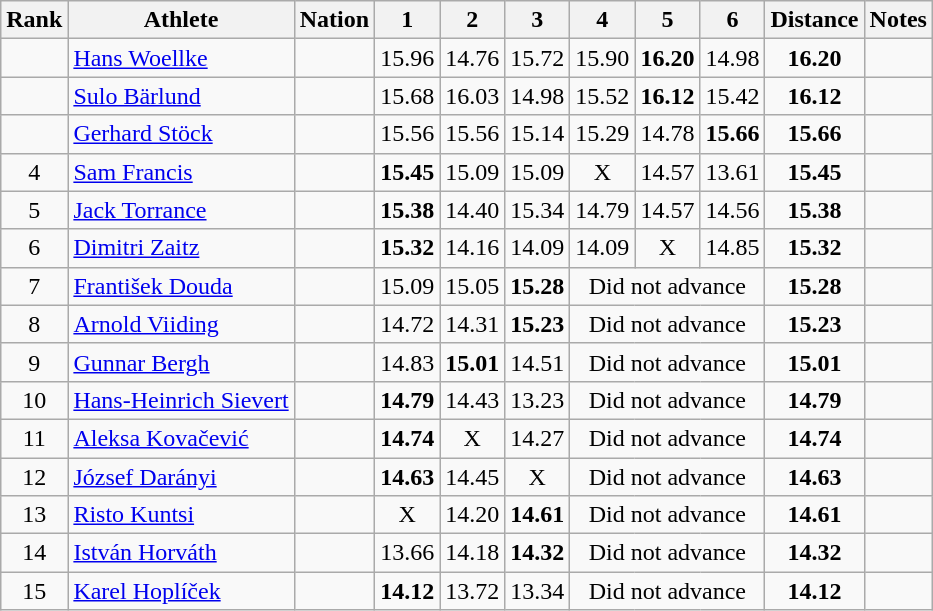<table class="wikitable sortable" style="text-align:center">
<tr>
<th>Rank</th>
<th>Athlete</th>
<th>Nation</th>
<th>1</th>
<th>2</th>
<th>3</th>
<th>4</th>
<th>5</th>
<th>6</th>
<th>Distance</th>
<th>Notes</th>
</tr>
<tr>
<td></td>
<td align=left><a href='#'>Hans Woellke</a></td>
<td align=left></td>
<td>15.96</td>
<td>14.76</td>
<td>15.72</td>
<td>15.90</td>
<td><strong>16.20</strong> </td>
<td>14.98</td>
<td><strong>16.20</strong></td>
<td></td>
</tr>
<tr>
<td></td>
<td align=left><a href='#'>Sulo Bärlund</a></td>
<td align=left></td>
<td>15.68</td>
<td>16.03 </td>
<td>14.98</td>
<td>15.52</td>
<td><strong>16.12</strong></td>
<td>15.42</td>
<td><strong>16.12</strong></td>
<td></td>
</tr>
<tr>
<td></td>
<td align=left><a href='#'>Gerhard Stöck</a></td>
<td align=left></td>
<td>15.56</td>
<td>15.56</td>
<td>15.14</td>
<td>15.29</td>
<td>14.78</td>
<td><strong>15.66</strong></td>
<td><strong>15.66</strong></td>
<td></td>
</tr>
<tr>
<td>4</td>
<td align=left><a href='#'>Sam Francis</a></td>
<td align=left></td>
<td><strong>15.45</strong></td>
<td>15.09</td>
<td>15.09</td>
<td data-sort-value=1.00>X</td>
<td>14.57</td>
<td>13.61</td>
<td><strong>15.45</strong></td>
<td></td>
</tr>
<tr>
<td>5</td>
<td align=left><a href='#'>Jack Torrance</a></td>
<td align=left></td>
<td><strong>15.38</strong></td>
<td>14.40</td>
<td>15.34</td>
<td>14.79</td>
<td>14.57</td>
<td>14.56</td>
<td><strong>15.38</strong></td>
<td></td>
</tr>
<tr>
<td>6</td>
<td align=left><a href='#'>Dimitri Zaitz</a></td>
<td align=left></td>
<td><strong>15.32</strong></td>
<td>14.16</td>
<td>14.09</td>
<td>14.09</td>
<td data-sort-value=1.00>X</td>
<td>14.85</td>
<td><strong>15.32</strong></td>
<td></td>
</tr>
<tr>
<td>7</td>
<td align=left><a href='#'>František Douda</a></td>
<td align=left></td>
<td>15.09</td>
<td>15.05</td>
<td><strong>15.28</strong></td>
<td colspan=3 data-sort-value=0.00>Did not advance</td>
<td><strong>15.28</strong></td>
<td></td>
</tr>
<tr>
<td>8</td>
<td align=left><a href='#'>Arnold Viiding</a></td>
<td align=left></td>
<td>14.72</td>
<td>14.31</td>
<td><strong>15.23</strong></td>
<td colspan=3 data-sort-value=0.00>Did not advance</td>
<td><strong>15.23</strong></td>
<td></td>
</tr>
<tr>
<td>9</td>
<td align=left><a href='#'>Gunnar Bergh</a></td>
<td align=left></td>
<td>14.83</td>
<td><strong>15.01</strong></td>
<td>14.51</td>
<td colspan=3 data-sort-value=0.00>Did not advance</td>
<td><strong>15.01</strong></td>
<td></td>
</tr>
<tr>
<td>10</td>
<td align=left><a href='#'>Hans-Heinrich Sievert</a></td>
<td align=left></td>
<td><strong>14.79</strong></td>
<td>14.43</td>
<td>13.23</td>
<td colspan=3 data-sort-value=0.00>Did not advance</td>
<td><strong>14.79</strong></td>
<td></td>
</tr>
<tr>
<td>11</td>
<td align=left><a href='#'>Aleksa Kovačević</a></td>
<td align=left></td>
<td><strong>14.74</strong></td>
<td data-sort-value=1.00>X</td>
<td>14.27</td>
<td colspan=3 data-sort-value=0.00>Did not advance</td>
<td><strong>14.74</strong></td>
<td></td>
</tr>
<tr>
<td>12</td>
<td align=left><a href='#'>József Darányi</a></td>
<td align=left></td>
<td><strong>14.63</strong></td>
<td>14.45</td>
<td data-sort-value=1.00>X</td>
<td colspan=3 data-sort-value=0.00>Did not advance</td>
<td><strong>14.63</strong></td>
<td></td>
</tr>
<tr>
<td>13</td>
<td align=left><a href='#'>Risto Kuntsi</a></td>
<td align=left></td>
<td data-sort-value=1.00>X</td>
<td>14.20</td>
<td><strong>14.61</strong></td>
<td colspan=3 data-sort-value=0.00>Did not advance</td>
<td><strong>14.61</strong></td>
<td></td>
</tr>
<tr>
<td>14</td>
<td align=left><a href='#'>István Horváth</a></td>
<td align=left></td>
<td>13.66</td>
<td>14.18</td>
<td><strong>14.32</strong></td>
<td colspan=3 data-sort-value=0.00>Did not advance</td>
<td><strong>14.32</strong></td>
<td></td>
</tr>
<tr>
<td>15</td>
<td align=left><a href='#'>Karel Hoplíček</a></td>
<td align=left></td>
<td><strong>14.12</strong></td>
<td>13.72</td>
<td>13.34</td>
<td colspan=3 data-sort-value=0.00>Did not advance</td>
<td><strong>14.12</strong></td>
<td></td>
</tr>
</table>
